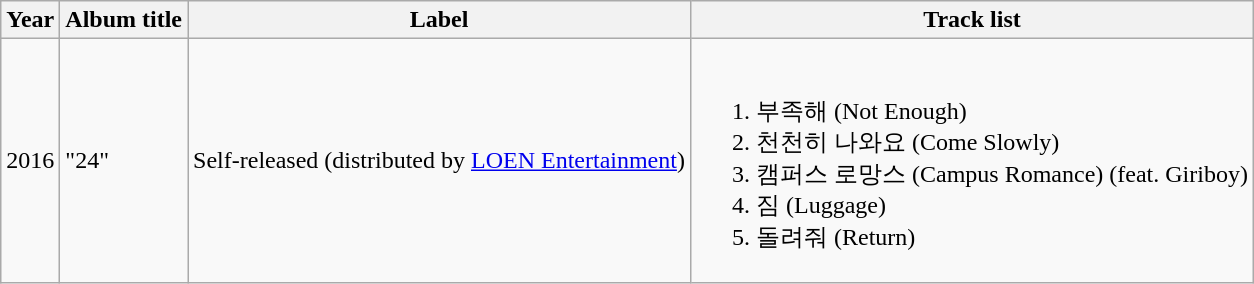<table class="wikitable">
<tr>
<th>Year</th>
<th>Album title</th>
<th>Label</th>
<th>Track list</th>
</tr>
<tr>
<td>2016</td>
<td>"24"</td>
<td>Self-released (distributed by <a href='#'>LOEN Entertainment</a>)</td>
<td><br><ol><li>부족해 (Not Enough)</li><li>천천히 나와요 (Come Slowly)</li><li>캠퍼스 로망스 (Campus Romance) (feat. Giriboy)</li><li>짐 (Luggage)</li><li>돌려줘 (Return)</li></ol></td>
</tr>
</table>
